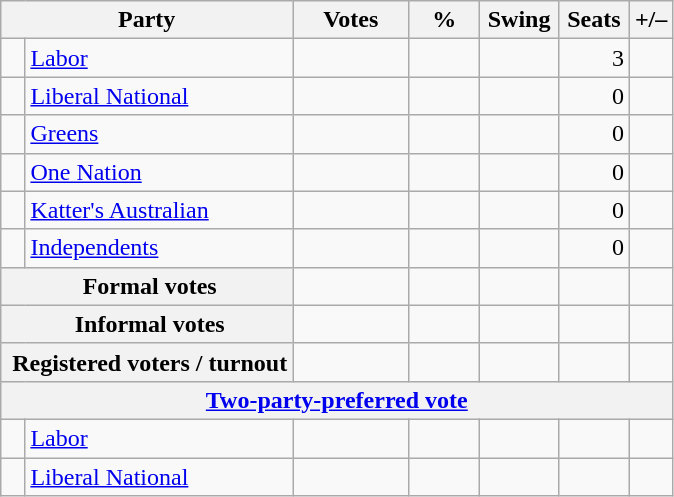<table class="wikitable" style="text-align:right;  margin-bottom:0">
<tr>
<th style="width:10px" colspan=3>Party</th>
<th style="width:70px;">Votes</th>
<th style="width:40px;">%</th>
<th style="width:45px;">Swing</th>
<th style="width:40px;">Seats</th>
<th>+/–</th>
</tr>
<tr>
<td> </td>
<td style="text-align:left;" colspan="2"><a href='#'>Labor</a></td>
<td></td>
<td></td>
<td></td>
<td>3</td>
<td></td>
</tr>
<tr>
<td> </td>
<td style="text-align:left;" colspan="2"><a href='#'>Liberal National</a></td>
<td></td>
<td></td>
<td></td>
<td>0</td>
<td></td>
</tr>
<tr>
<td> </td>
<td style="text-align:left;" colspan="2"><a href='#'>Greens</a></td>
<td></td>
<td></td>
<td></td>
<td>0</td>
<td></td>
</tr>
<tr>
<td> </td>
<td style="text-align:left;" colspan="2"><a href='#'>One Nation</a></td>
<td></td>
<td></td>
<td></td>
<td>0</td>
<td></td>
</tr>
<tr>
<td> </td>
<td style="text-align:left;" colspan="2"><a href='#'>Katter's Australian</a></td>
<td></td>
<td></td>
<td></td>
<td>0</td>
<td></td>
</tr>
<tr>
<td> </td>
<td colspan="2" style="text-align:left;"><a href='#'>Independents</a></td>
<td></td>
<td></td>
<td></td>
<td>0</td>
<td></td>
</tr>
<tr>
<th colspan="3" rowspan="1"> Formal votes</th>
<td></td>
<td></td>
<td></td>
<td></td>
<td></td>
</tr>
<tr>
<th colspan="3" rowspan="1"> Informal votes</th>
<td></td>
<td></td>
<td></td>
<td></td>
<td></td>
</tr>
<tr>
<th colspan="3" rowspan="1"> Registered voters / turnout</th>
<td></td>
<td></td>
<td></td>
<td></td>
<td></td>
</tr>
<tr>
<th colspan="8"><a href='#'>Two-party-preferred vote</a></th>
</tr>
<tr>
<td></td>
<td style="text-align:left;" colspan="2"><a href='#'>Labor</a></td>
<td></td>
<td></td>
<td></td>
<td></td>
<td></td>
</tr>
<tr>
<td></td>
<td style="text-align:left;" colspan="2"><a href='#'>Liberal National</a></td>
<td></td>
<td></td>
<td></td>
<td></td>
<td></td>
</tr>
</table>
